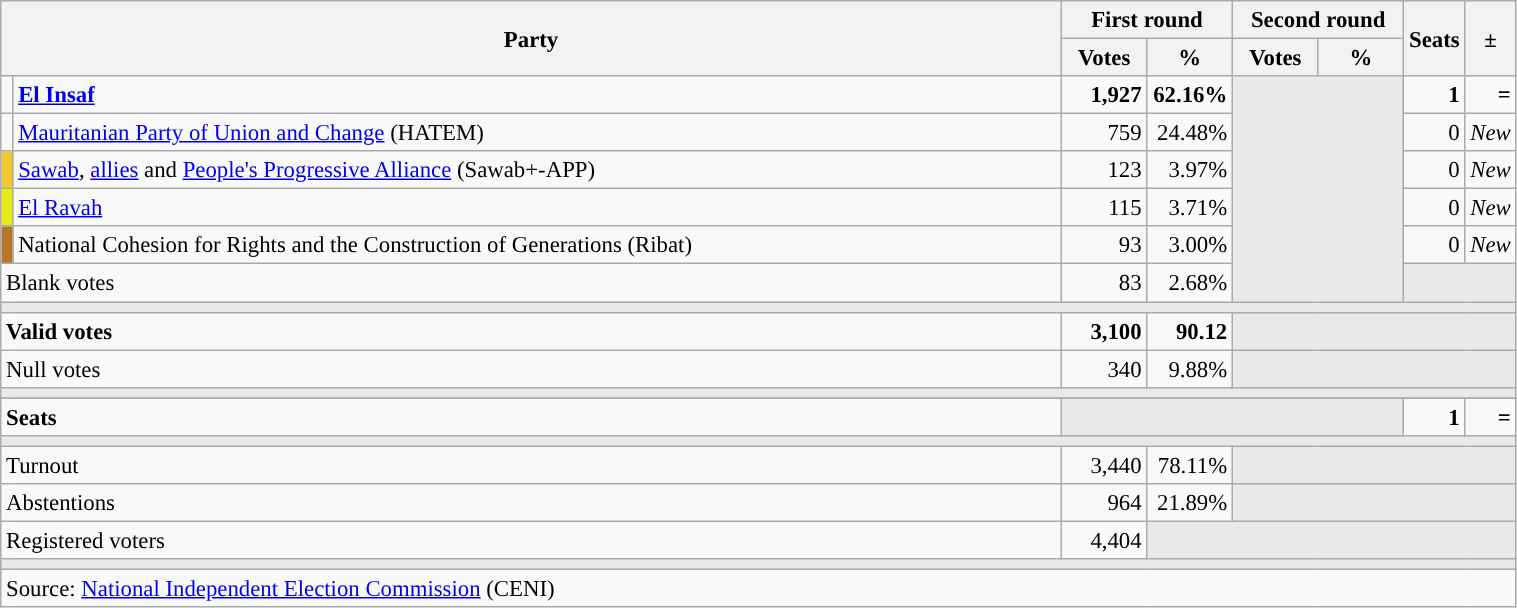<table class="wikitable" style="text-align:right;font-size:95%;">
<tr>
<th rowspan="2" colspan="2" width="700">Party</th>
<th colspan="2">First round</th>
<th colspan="2">Second round</th>
<th rowspan="2" width="25">Seats</th>
<th rowspan="2" width="20">±</th>
</tr>
<tr>
<th width="50">Votes</th>
<th width="50">%</th>
<th width="50">Votes</th>
<th width="50">%</th>
</tr>
<tr>
<td width="1" style="color:inherit;background:"></td>
<td style="text-align:left;"><strong><a href='#'>El Insaf</a></strong></td>
<td><strong>1,927</strong></td>
<td><strong>62.16%</strong></td>
<td colspan="2" rowspan="6" style="background:#E9E9E9;"></td>
<td><strong>1</strong></td>
<td><strong>=</strong></td>
</tr>
<tr>
<td width="1" style="color:inherit;background:"></td>
<td style="text-align:left;"><a href='#'>Mauritanian Party of Union and Change</a> (HATEM)</td>
<td>759</td>
<td>24.48%</td>
<td>0</td>
<td><em>New</em></td>
</tr>
<tr>
<td width="1" style="color:inherit;background:#F0C832;"></td>
<td style="text-align:left;"><a href='#'>Sawab</a>, <a href='#'>allies</a> and <a href='#'>People's Progressive Alliance</a> (Sawab+-APP)</td>
<td>123</td>
<td>3.97%</td>
<td>0</td>
<td><em>New</em></td>
</tr>
<tr>
<td width="1" style="color:inherit;background:#E7EB16;"></td>
<td style="text-align:left;"><a href='#'>El Ravah</a></td>
<td>115</td>
<td>3.71%</td>
<td>0</td>
<td><em>New</em></td>
</tr>
<tr>
<td width="1" style="color:inherit;background:#B7752C;"></td>
<td style="text-align:left;">National Cohesion for Rights and the Construction of Generations (Ribat)</td>
<td>93</td>
<td>3.00%</td>
<td>0</td>
<td><em>New</em></td>
</tr>
<tr>
<td colspan="2" style="text-align:left;">Blank votes</td>
<td>83</td>
<td>2.68%</td>
<td colspan="4" style="background:#E9E9E9;"></td>
</tr>
<tr>
<td colspan="8" style="background:#E9E9E9;"></td>
</tr>
<tr style="font-weight:bold;">
<td colspan="2" style="text-align:left;">Valid votes</td>
<td>3,100</td>
<td>90.12</td>
<td colspan="4" style="background:#E9E9E9;"></td>
</tr>
<tr>
<td colspan="2" style="text-align:left;">Null votes</td>
<td>340</td>
<td>9.88%</td>
<td colspan="4" style="background:#E9E9E9;"></td>
</tr>
<tr>
<td colspan="8" style="background:#E9E9E9;"></td>
</tr>
<tr>
</tr>
<tr style="font-weight:bold;">
<td colspan="2" style="text-align:left;">Seats</td>
<td colspan="4" style="background:#E9E9E9;"></td>
<td>1</td>
<td>=</td>
</tr>
<tr>
<td colspan="8" style="background:#E9E9E9;"></td>
</tr>
<tr>
<td colspan="2" style="text-align:left;">Turnout</td>
<td>3,440</td>
<td>78.11%</td>
<td colspan="4" style="background:#E9E9E9;"></td>
</tr>
<tr>
<td colspan="2" style="text-align:left;">Abstentions</td>
<td>964</td>
<td>21.89%</td>
<td colspan="4" style="background:#E9E9E9;"></td>
</tr>
<tr>
<td colspan="2" style="text-align:left;">Registered voters</td>
<td>4,404</td>
<td colspan="5" style="background:#E9E9E9;"></td>
</tr>
<tr>
<td colspan="8" style="background:#E9E9E9;"></td>
</tr>
<tr>
<td colspan="8" style="text-align:left;">Source: <a href='#'>National Independent Election Commission</a> (CENI)</td>
</tr>
</table>
